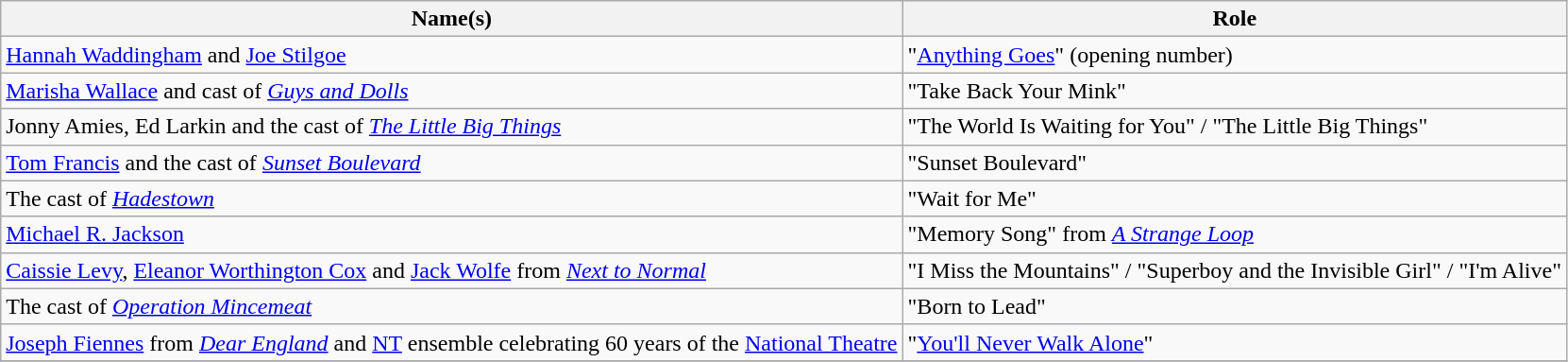<table class="wikitable plainrowheaders sortable">
<tr>
<th scope="col">Name(s)</th>
<th scope="col">Role</th>
</tr>
<tr>
<td><a href='#'>Hannah Waddingham</a> and <a href='#'>Joe Stilgoe</a></td>
<td>"<a href='#'>Anything Goes</a>" (opening number)</td>
</tr>
<tr>
<td><a href='#'>Marisha Wallace</a> and cast of <em><a href='#'>Guys and Dolls</a></em></td>
<td>"Take Back Your Mink"</td>
</tr>
<tr>
<td>Jonny Amies, Ed Larkin and the cast of <em><a href='#'>The Little Big Things</a></em></td>
<td>"The World Is Waiting for You" / "The Little Big Things"</td>
</tr>
<tr>
<td><a href='#'>Tom Francis</a> and the cast of <em><a href='#'>Sunset Boulevard</a></em></td>
<td>"Sunset Boulevard"</td>
</tr>
<tr>
<td>The cast of <em><a href='#'>Hadestown</a></em></td>
<td>"Wait for Me"</td>
</tr>
<tr>
<td><a href='#'>Michael R. Jackson</a></td>
<td>"Memory Song" from <em><a href='#'>A Strange Loop</a></em></td>
</tr>
<tr>
<td><a href='#'>Caissie Levy</a>, <a href='#'>Eleanor Worthington Cox</a> and <a href='#'>Jack Wolfe</a> from <em><a href='#'>Next to Normal</a></em></td>
<td>"I Miss the Mountains" / "Superboy and the Invisible Girl" / "I'm Alive"</td>
</tr>
<tr>
<td>The cast of <em><a href='#'>Operation Mincemeat</a></em></td>
<td>"Born to Lead"</td>
</tr>
<tr>
<td><a href='#'>Joseph Fiennes</a> from <em><a href='#'>Dear England</a></em> and <a href='#'>NT</a> ensemble celebrating 60 years of the <a href='#'>National Theatre</a></td>
<td>"<a href='#'>You'll Never Walk Alone</a>"</td>
</tr>
<tr>
</tr>
</table>
